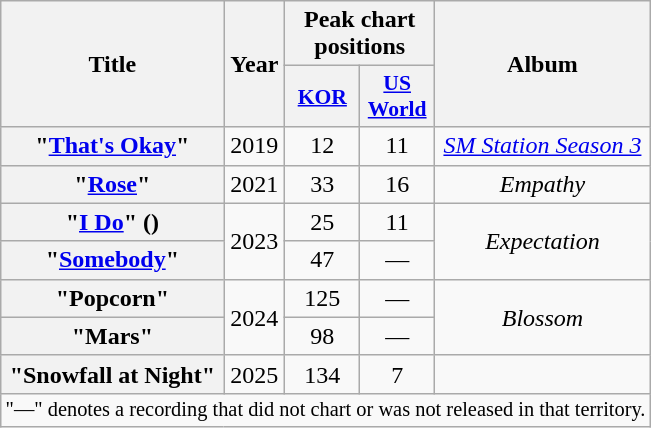<table class="wikitable plainrowheaders" style="text-align:center">
<tr>
<th scope="col" rowspan="2">Title</th>
<th scope="col" rowspan="2">Year</th>
<th scope="col" colspan="2">Peak chart positions</th>
<th scope="col" rowspan="2">Album</th>
</tr>
<tr>
<th style="width:3em;font-size:90%"><a href='#'>KOR</a><br></th>
<th style="width:3em;font-size:90%"><a href='#'>US<br>World</a><br></th>
</tr>
<tr>
<th scope="row">"<a href='#'>That's Okay</a>"</th>
<td>2019</td>
<td>12</td>
<td>11</td>
<td><em><a href='#'>SM Station Season 3</a></em></td>
</tr>
<tr>
<th scope="row">"<a href='#'>Rose</a>"</th>
<td>2021</td>
<td>33</td>
<td>16</td>
<td><em>Empathy</em></td>
</tr>
<tr>
<th scope="row">"<a href='#'>I Do</a>" ()</th>
<td rowspan="2">2023</td>
<td>25</td>
<td>11</td>
<td rowspan="2"><em>Expectation</em></td>
</tr>
<tr>
<th scope="row">"<a href='#'>Somebody</a>"</th>
<td>47</td>
<td>—</td>
</tr>
<tr>
<th scope="row">"Popcorn"</th>
<td rowspan="2">2024</td>
<td>125</td>
<td>—</td>
<td rowspan="2"><em>Blossom</em></td>
</tr>
<tr>
<th scope="row">"Mars"</th>
<td>98</td>
<td>—</td>
</tr>
<tr>
<th scope="row">"Snowfall at Night"</th>
<td>2025</td>
<td>134</td>
<td>7</td>
<td></td>
</tr>
<tr>
<td colspan="7" style="font-size:85%">"—" denotes a recording that did not chart or was not released in that territory.</td>
</tr>
</table>
